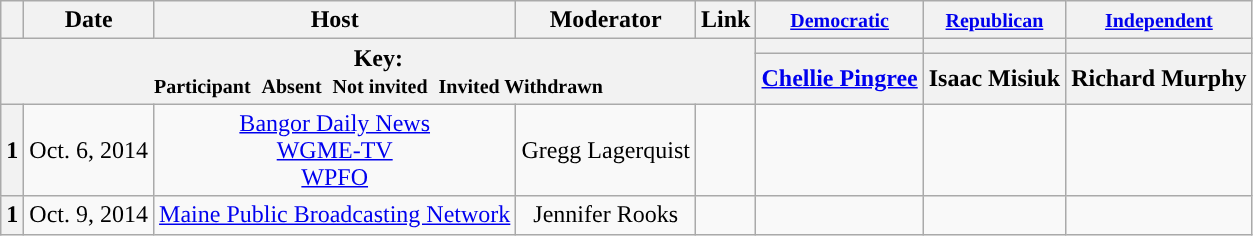<table class="wikitable" style="text-align:center;">
<tr>
<th scope="col"></th>
<th scope="col">Date</th>
<th scope="col">Host</th>
<th scope="col">Moderator</th>
<th scope="col">Link</th>
<th scope="col"><small><a href='#'>Democratic</a></small></th>
<th scope="col"><small><a href='#'>Republican</a></small></th>
<th scope="col"><small><a href='#'>Independent</a></small></th>
</tr>
<tr>
<th colspan="5" rowspan="2">Key:<br> <small>Participant </small>  <small>Absent </small>  <small>Not invited </small>  <small>Invited  Withdrawn</small></th>
<th scope="col" style="background:"></th>
<th scope="col" style="background:"></th>
<th scope="col" style="background:"></th>
</tr>
<tr>
<th scope="col"><a href='#'>Chellie Pingree</a></th>
<th scope="col">Isaac Misiuk</th>
<th scope="col">Richard Murphy</th>
</tr>
<tr>
<th>1</th>
<td style="white-space:nowrap;">Oct. 6, 2014</td>
<td style="white-space:nowrap;"><a href='#'>Bangor Daily News</a><br><a href='#'>WGME-TV</a><br><a href='#'>WPFO</a></td>
<td style="white-space:nowrap;">Gregg Lagerquist</td>
<td style="white-space:nowrap;"></td>
<td></td>
<td></td>
<td></td>
</tr>
<tr>
<th>1</th>
<td style="white-space:nowrap;">Oct. 9, 2014</td>
<td style="white-space:nowrap;"><a href='#'>Maine Public Broadcasting Network</a></td>
<td style="white-space:nowrap;">Jennifer Rooks</td>
<td style="white-space:nowrap;"></td>
<td></td>
<td></td>
<td></td>
</tr>
</table>
